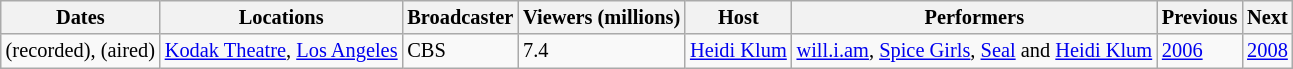<table class="wikitable" style="font-size: 85%">
<tr>
<th>Dates</th>
<th>Locations</th>
<th>Broadcaster</th>
<th>Viewers (millions)</th>
<th>Host</th>
<th>Performers</th>
<th>Previous</th>
<th>Next</th>
</tr>
<tr>
<td> (recorded),  (aired)</td>
<td><a href='#'>Kodak Theatre</a>, <a href='#'>Los Angeles</a></td>
<td>CBS</td>
<td>7.4</td>
<td><a href='#'>Heidi Klum</a></td>
<td><a href='#'>will.i.am</a>, <a href='#'>Spice Girls</a>, <a href='#'>Seal</a> and <a href='#'>Heidi Klum</a></td>
<td><a href='#'>2006</a></td>
<td><a href='#'>2008</a></td>
</tr>
</table>
